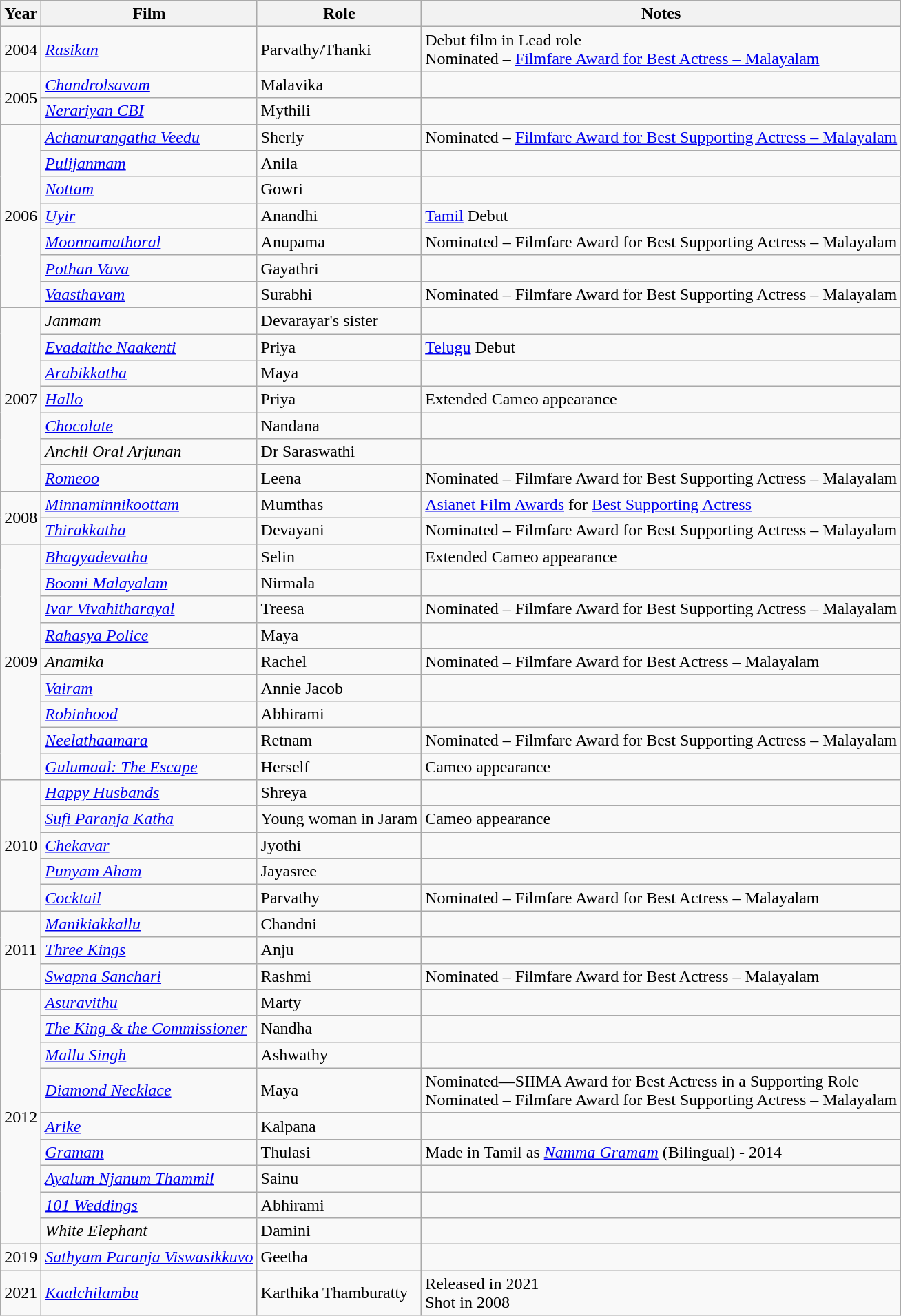<table class="wikitable sortable">
<tr>
<th>Year</th>
<th>Film</th>
<th>Role</th>
<th>Notes</th>
</tr>
<tr>
<td>2004</td>
<td><em><a href='#'>Rasikan</a></em></td>
<td>Parvathy/Thanki</td>
<td>Debut film in Lead role <br>Nominated – <a href='#'>Filmfare Award for Best Actress – Malayalam</a></td>
</tr>
<tr>
<td rowspan="2">2005</td>
<td><em><a href='#'>Chandrolsavam</a></em></td>
<td>Malavika</td>
<td></td>
</tr>
<tr>
<td><em><a href='#'>Nerariyan CBI</a></em></td>
<td>Mythili</td>
<td></td>
</tr>
<tr>
<td rowspan="7">2006</td>
<td><em><a href='#'>Achanurangatha Veedu</a></em></td>
<td>Sherly</td>
<td>Nominated – <a href='#'>Filmfare Award for Best Supporting Actress – Malayalam</a></td>
</tr>
<tr>
<td><em><a href='#'>Pulijanmam</a></em></td>
<td>Anila</td>
<td></td>
</tr>
<tr>
<td><em><a href='#'>Nottam</a></em></td>
<td>Gowri</td>
<td></td>
</tr>
<tr>
<td><em><a href='#'>Uyir</a></em></td>
<td>Anandhi</td>
<td><a href='#'>Tamil</a> Debut</td>
</tr>
<tr>
<td><em><a href='#'>Moonnamathoral</a></em></td>
<td>Anupama</td>
<td>Nominated – Filmfare Award for Best Supporting Actress – Malayalam</td>
</tr>
<tr>
<td><em><a href='#'>Pothan Vava</a></em></td>
<td>Gayathri</td>
<td></td>
</tr>
<tr>
<td><em><a href='#'>Vaasthavam</a></em></td>
<td>Surabhi</td>
<td>Nominated – Filmfare Award for Best Supporting Actress – Malayalam</td>
</tr>
<tr>
<td rowspan="7">2007</td>
<td><em>Janmam</em></td>
<td>Devarayar's sister</td>
<td></td>
</tr>
<tr>
<td><em><a href='#'>Evadaithe Naakenti</a></em></td>
<td>Priya</td>
<td><a href='#'>Telugu</a> Debut</td>
</tr>
<tr>
<td><em><a href='#'>Arabikkatha</a></em></td>
<td>Maya</td>
<td></td>
</tr>
<tr>
<td><em><a href='#'>Hallo</a></em></td>
<td>Priya</td>
<td>Extended Cameo appearance</td>
</tr>
<tr>
<td><em><a href='#'>Chocolate</a></em></td>
<td>Nandana</td>
<td></td>
</tr>
<tr>
<td><em>Anchil Oral Arjunan</em></td>
<td>Dr Saraswathi</td>
<td></td>
</tr>
<tr>
<td><em><a href='#'>Romeoo</a></em></td>
<td>Leena</td>
<td>Nominated – Filmfare Award for Best Supporting Actress – Malayalam</td>
</tr>
<tr>
<td rowspan="2">2008</td>
<td><em><a href='#'>Minnaminnikoottam</a></em></td>
<td>Mumthas</td>
<td><a href='#'>Asianet Film Awards</a> for <a href='#'>Best Supporting Actress</a></td>
</tr>
<tr>
<td><em><a href='#'>Thirakkatha</a></em></td>
<td>Devayani</td>
<td>Nominated – Filmfare Award for Best Supporting Actress – Malayalam</td>
</tr>
<tr>
<td rowspan="9">2009</td>
<td><em><a href='#'>Bhagyadevatha</a></em></td>
<td>Selin</td>
<td>Extended Cameo appearance</td>
</tr>
<tr>
<td><em><a href='#'>Boomi Malayalam</a></em></td>
<td>Nirmala</td>
<td></td>
</tr>
<tr>
<td><em><a href='#'>Ivar Vivahitharayal</a></em></td>
<td>Treesa</td>
<td>Nominated – Filmfare Award for Best Supporting Actress – Malayalam</td>
</tr>
<tr>
<td><em><a href='#'>Rahasya Police</a></em></td>
<td>Maya</td>
<td></td>
</tr>
<tr>
<td><em>Anamika</em></td>
<td>Rachel</td>
<td>Nominated – Filmfare Award for Best Actress – Malayalam</td>
</tr>
<tr>
<td><em><a href='#'>Vairam</a></em></td>
<td>Annie Jacob</td>
<td></td>
</tr>
<tr>
<td><em><a href='#'>Robinhood</a></em></td>
<td>Abhirami</td>
<td></td>
</tr>
<tr>
<td><em><a href='#'>Neelathaamara</a></em></td>
<td>Retnam</td>
<td>Nominated – Filmfare Award for Best Supporting Actress – Malayalam</td>
</tr>
<tr>
<td><em><a href='#'>Gulumaal: The Escape</a></em></td>
<td>Herself</td>
<td>Cameo appearance</td>
</tr>
<tr>
<td rowspan="5">2010</td>
<td><em><a href='#'>Happy Husbands</a></em></td>
<td>Shreya</td>
<td></td>
</tr>
<tr>
<td><em><a href='#'>Sufi Paranja Katha</a></em></td>
<td>Young woman in Jaram</td>
<td>Cameo appearance</td>
</tr>
<tr>
<td><em><a href='#'>Chekavar</a></em></td>
<td>Jyothi</td>
<td></td>
</tr>
<tr>
<td><em><a href='#'>Punyam Aham</a></em></td>
<td>Jayasree</td>
<td></td>
</tr>
<tr>
<td><em><a href='#'>Cocktail</a></em></td>
<td>Parvathy</td>
<td>Nominated – Filmfare Award for Best Actress – Malayalam</td>
</tr>
<tr>
<td rowspan="3">2011</td>
<td><em><a href='#'>Manikiakkallu</a></em></td>
<td>Chandni</td>
<td></td>
</tr>
<tr>
<td><em><a href='#'>Three Kings</a></em></td>
<td>Anju</td>
<td></td>
</tr>
<tr>
<td><em><a href='#'>Swapna Sanchari</a></em></td>
<td>Rashmi</td>
<td>Nominated – Filmfare Award for Best Actress – Malayalam</td>
</tr>
<tr>
<td rowspan="9">2012</td>
<td><em><a href='#'>Asuravithu</a></em></td>
<td>Marty</td>
<td></td>
</tr>
<tr>
<td><em><a href='#'>The King & the Commissioner</a></em></td>
<td>Nandha</td>
<td></td>
</tr>
<tr>
<td><em><a href='#'>Mallu Singh</a></em></td>
<td>Ashwathy</td>
<td></td>
</tr>
<tr>
<td><em><a href='#'>Diamond Necklace</a></em></td>
<td>Maya</td>
<td>Nominated—SIIMA Award for Best Actress in a Supporting Role<br>Nominated – Filmfare Award for Best Supporting Actress – Malayalam</td>
</tr>
<tr>
<td><em><a href='#'>Arike</a></em></td>
<td>Kalpana</td>
<td></td>
</tr>
<tr>
<td><em><a href='#'>Gramam</a></em></td>
<td>Thulasi</td>
<td>Made in Tamil as <em><a href='#'>Namma Gramam</a></em> (Bilingual) - 2014</td>
</tr>
<tr>
<td><em><a href='#'>Ayalum Njanum Thammil</a></em></td>
<td>Sainu</td>
<td></td>
</tr>
<tr>
<td><em><a href='#'>101 Weddings</a></em></td>
<td>Abhirami</td>
<td></td>
</tr>
<tr>
<td><em>White Elephant</em></td>
<td>Damini</td>
<td></td>
</tr>
<tr>
<td>2019</td>
<td><a href='#'><em>Sathyam Paranja Viswasikkuvo</em></a></td>
<td>Geetha</td>
<td></td>
</tr>
<tr>
<td>2021</td>
<td><em><a href='#'>Kaalchilambu</a></em></td>
<td>Karthika Thamburatty</td>
<td>Released in 2021 <br>Shot in 2008</td>
</tr>
</table>
